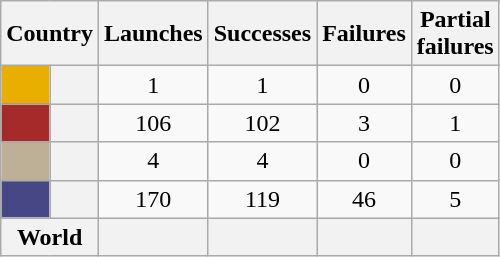<table class="wikitable sortable" style="text-align:center;">
<tr>
<th scope=col colspan=2>Country</th>
<th scope=col>Launches</th>
<th scope=col>Successes</th>
<th scope=col>Failures</th>
<th scope=col>Partial<br>failures</th>
</tr>
<tr>
<th scope=row style="background:#e8af00;"></th>
<th style="text-align:left;"></th>
<td>1</td>
<td>1</td>
<td>0</td>
<td>0</td>
</tr>
<tr>
<th scope=row style="background:#a52a2a;"></th>
<th style="text-align:left;"></th>
<td>106</td>
<td>102</td>
<td>3</td>
<td>1</td>
</tr>
<tr>
<th scope=row style="background:#beaf97;"></th>
<th style="text-align:left;"></th>
<td>4</td>
<td>4</td>
<td>0</td>
<td>0</td>
</tr>
<tr>
<th scope=row style="background:#484785;"></th>
<th style="text-align:left;"></th>
<td>170</td>
<td>119</td>
<td>46</td>
<td>5</td>
</tr>
<tr>
<th colspan="2">World</th>
<th></th>
<th></th>
<th></th>
<th></th>
</tr>
</table>
